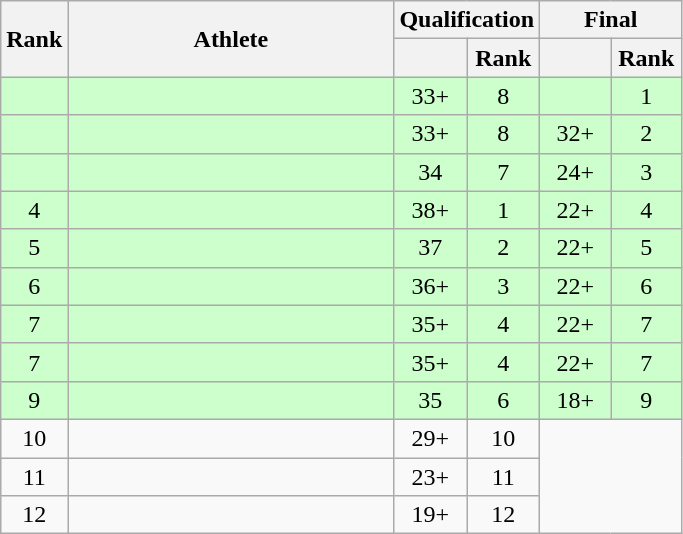<table class="wikitable sortable" style="text-align:center">
<tr>
<th rowspan=2>Rank</th>
<th rowspan=2 width=210>Athlete</th>
<th colspan=2>Qualification</th>
<th colspan=2>Final</th>
</tr>
<tr>
<th width=40></th>
<th width=40>Rank</th>
<th width=40></th>
<th width=40>Rank</th>
</tr>
<tr bgcolor=ccffcc>
<td></td>
<td align=left></td>
<td>33+</td>
<td>8</td>
<td></td>
<td>1</td>
</tr>
<tr bgcolor=ccffcc>
<td></td>
<td align=left></td>
<td>33+</td>
<td>8</td>
<td>32+</td>
<td>2</td>
</tr>
<tr bgcolor=ccffcc>
<td></td>
<td align=left></td>
<td>34</td>
<td>7</td>
<td>24+</td>
<td>3</td>
</tr>
<tr bgcolor=ccffcc>
<td>4</td>
<td align=left></td>
<td>38+</td>
<td>1</td>
<td>22+</td>
<td>4</td>
</tr>
<tr bgcolor=ccffcc>
<td>5</td>
<td align=left></td>
<td>37</td>
<td>2</td>
<td>22+</td>
<td>5</td>
</tr>
<tr bgcolor=ccffcc>
<td>6</td>
<td align=left></td>
<td>36+</td>
<td>3</td>
<td>22+</td>
<td>6</td>
</tr>
<tr bgcolor=ccffcc>
<td>7</td>
<td align=left></td>
<td>35+</td>
<td>4</td>
<td>22+</td>
<td>7</td>
</tr>
<tr bgcolor=ccffcc>
<td>7</td>
<td align=left></td>
<td>35+</td>
<td>4</td>
<td>22+</td>
<td>7</td>
</tr>
<tr bgcolor=ccffcc>
<td>9</td>
<td align=left></td>
<td>35</td>
<td>6</td>
<td>18+</td>
<td>9</td>
</tr>
<tr>
<td>10</td>
<td align=left></td>
<td>29+</td>
<td>10</td>
<td colspan=2 rowspan=3></td>
</tr>
<tr>
<td>11</td>
<td align=left></td>
<td>23+</td>
<td>11</td>
</tr>
<tr>
<td>12</td>
<td align=left></td>
<td>19+</td>
<td>12</td>
</tr>
</table>
